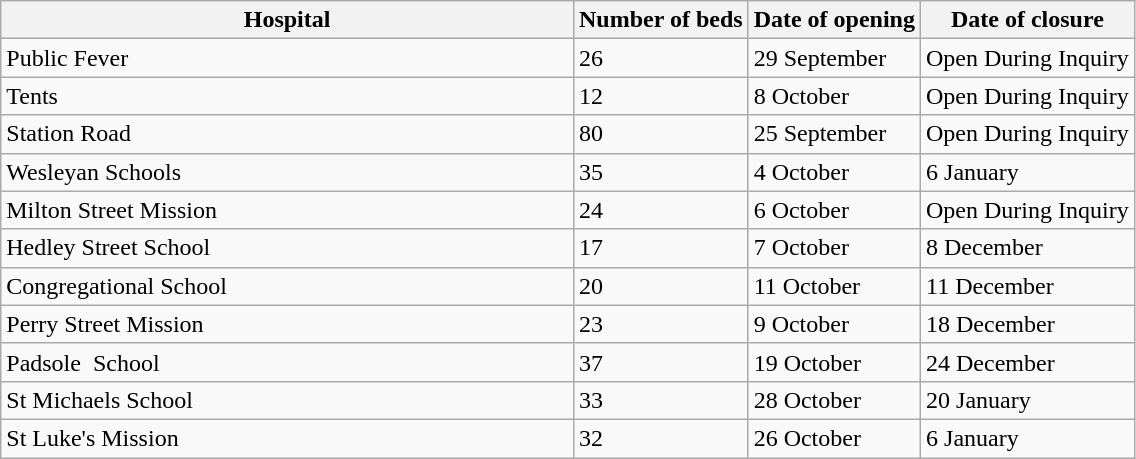<table class="wikitable">
<tr>
<th>Hospital</th>
<th>Number of beds</th>
<th>Date of opening</th>
<th>Date of closure</th>
</tr>
<tr>
<td>Public Fever</td>
<td>26</td>
<td>29 September</td>
<td>Open During Inquiry</td>
</tr>
<tr>
<td>Tents                                                                                     </td>
<td>12</td>
<td>8 October </td>
<td>Open During Inquiry</td>
</tr>
<tr>
<td>Station Road</td>
<td>80</td>
<td>25 September</td>
<td>Open During Inquiry</td>
</tr>
<tr>
<td>Wesleyan Schools </td>
<td>35</td>
<td>4 October </td>
<td>6 January</td>
</tr>
<tr>
<td>Milton Street Mission</td>
<td>24</td>
<td>6 October </td>
<td>Open During Inquiry</td>
</tr>
<tr>
<td>Hedley Street School</td>
<td>17</td>
<td>7 October</td>
<td>8 December</td>
</tr>
<tr>
<td>Congregational School</td>
<td>20</td>
<td>11 October</td>
<td>11 December</td>
</tr>
<tr>
<td>Perry Street Mission</td>
<td>23</td>
<td>9 October</td>
<td>18 December</td>
</tr>
<tr>
<td>Padsole  School</td>
<td>37</td>
<td>19 October</td>
<td>24  December</td>
</tr>
<tr>
<td>St Michaels School </td>
<td>33</td>
<td>28 October</td>
<td>20 January</td>
</tr>
<tr>
<td>St Luke's Mission</td>
<td>32</td>
<td>26 October</td>
<td>6 January   </td>
</tr>
</table>
